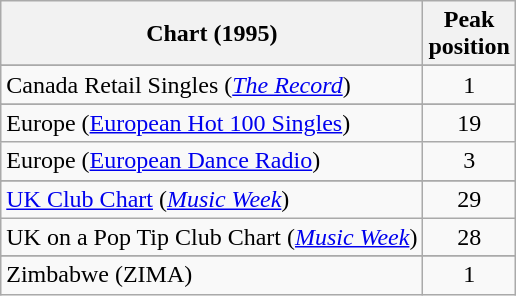<table class="wikitable sortable">
<tr>
<th>Chart (1995)</th>
<th>Peak<br>position</th>
</tr>
<tr>
</tr>
<tr>
</tr>
<tr>
</tr>
<tr>
<td align="left">Canada Retail Singles (<em><a href='#'>The Record</a></em>)</td>
<td align="center">1</td>
</tr>
<tr>
</tr>
<tr>
</tr>
<tr>
<td>Europe (<a href='#'>European Hot 100 Singles</a>)</td>
<td align="center">19</td>
</tr>
<tr>
<td>Europe (<a href='#'>European Dance Radio</a>)</td>
<td align="center">3</td>
</tr>
<tr>
</tr>
<tr>
</tr>
<tr>
</tr>
<tr>
</tr>
<tr>
</tr>
<tr>
</tr>
<tr>
</tr>
<tr>
</tr>
<tr>
</tr>
<tr>
</tr>
<tr>
</tr>
<tr>
<td align="left"><a href='#'>UK Club Chart</a> (<em><a href='#'>Music Week</a></em>)</td>
<td align="center">29</td>
</tr>
<tr>
<td align="left">UK on a Pop Tip Club Chart (<em><a href='#'>Music Week</a></em>)</td>
<td align="center">28</td>
</tr>
<tr>
</tr>
<tr>
</tr>
<tr>
</tr>
<tr>
</tr>
<tr>
<td align="left">Zimbabwe (ZIMA)</td>
<td align="center">1</td>
</tr>
</table>
